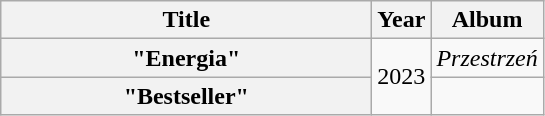<table class="wikitable plainrowheaders" style="text-align:center;">
<tr>
<th scope="col" style="width:15em;">Title</th>
<th scope="col" style="width:1em;">Year</th>
<th scope="col">Album</th>
</tr>
<tr>
<th scope="row">"Energia"<br></th>
<td rowspan="2">2023</td>
<td><em>Przestrzeń</em></td>
</tr>
<tr>
<th scope="row">"Bestseller"<br></th>
<td></td>
</tr>
</table>
